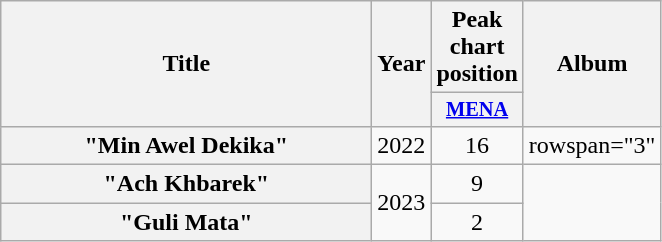<table class="wikitable plainrowheaders" style="text-align:center;">
<tr>
<th scope="col" rowspan="2" style="width:15em;">Title</th>
<th scope="col" rowspan="2" style="width:1em;">Year</th>
<th>Peak chart position</th>
<th scope="col" rowspan="2">Album</th>
</tr>
<tr>
<th scope="col" style="width:3em;font-size:85%;"><a href='#'>MENA</a><br></th>
</tr>
<tr>
<th scope="row">"Min Awel Dekika"<br></th>
<td>2022</td>
<td>16</td>
<td>rowspan="3" </td>
</tr>
<tr>
<th scope="row">"Ach Khbarek"</th>
<td rowspan="2">2023</td>
<td>9</td>
</tr>
<tr>
<th scope="row">"Guli Mata"<br></th>
<td>2</td>
</tr>
</table>
